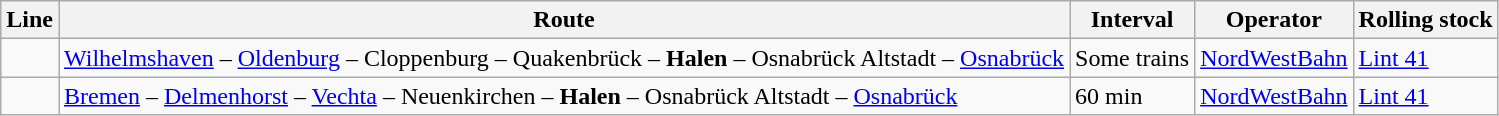<table class="wikitable">
<tr>
<th>Line</th>
<th>Route</th>
<th>Interval</th>
<th>Operator</th>
<th>Rolling stock</th>
</tr>
<tr>
<td></td>
<td><a href='#'>Wilhelmshaven</a> –  <a href='#'>Oldenburg</a> – Cloppenburg – Quakenbrück – <strong>Halen</strong> – Osnabrück Altstadt – <a href='#'>Osnabrück</a></td>
<td>Some trains</td>
<td><a href='#'>NordWestBahn</a></td>
<td><a href='#'>Lint 41</a></td>
</tr>
<tr>
<td></td>
<td><a href='#'>Bremen</a> – <a href='#'>Delmenhorst</a> – <a href='#'>Vechta</a> – Neuenkirchen – <strong>Halen</strong> – Osnabrück Altstadt – <a href='#'>Osnabrück</a></td>
<td>60 min</td>
<td><a href='#'>NordWestBahn</a></td>
<td><a href='#'>Lint 41</a></td>
</tr>
</table>
